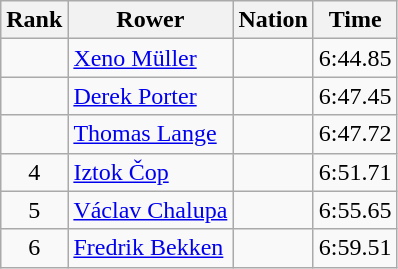<table class="wikitable sortable" style="text-align:center">
<tr>
<th>Rank</th>
<th>Rower</th>
<th>Nation</th>
<th>Time</th>
</tr>
<tr>
<td></td>
<td align=left><a href='#'>Xeno Müller</a></td>
<td align=left></td>
<td>6:44.85</td>
</tr>
<tr>
<td></td>
<td align=left><a href='#'>Derek Porter</a></td>
<td align=left></td>
<td>6:47.45</td>
</tr>
<tr>
<td></td>
<td align=left><a href='#'>Thomas Lange</a></td>
<td align=left></td>
<td>6:47.72</td>
</tr>
<tr>
<td>4</td>
<td align=left><a href='#'>Iztok Čop</a></td>
<td align=left></td>
<td>6:51.71</td>
</tr>
<tr>
<td>5</td>
<td align=left><a href='#'>Václav Chalupa</a></td>
<td align=left></td>
<td>6:55.65</td>
</tr>
<tr>
<td>6</td>
<td align=left><a href='#'>Fredrik Bekken</a></td>
<td align=left></td>
<td>6:59.51</td>
</tr>
</table>
